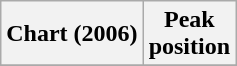<table class="wikitable sortable plainrowheaders">
<tr>
<th scope="col">Chart (2006)</th>
<th scope="col">Peak<br>position</th>
</tr>
<tr>
</tr>
</table>
